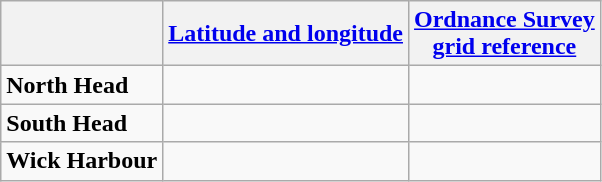<table class=wikitable>
<tr>
<th></th>
<th><a href='#'>Latitude and longitude</a></th>
<th><a href='#'>Ordnance Survey</a> <br> <a href='#'>grid reference</a></th>
</tr>
<tr>
<td><strong>North Head</strong></td>
<td></td>
<td align=center></td>
</tr>
<tr>
<td><strong>South Head</strong></td>
<td></td>
<td align=center></td>
</tr>
<tr>
<td><strong>Wick Harbour</strong></td>
<td></td>
<td align=center></td>
</tr>
</table>
